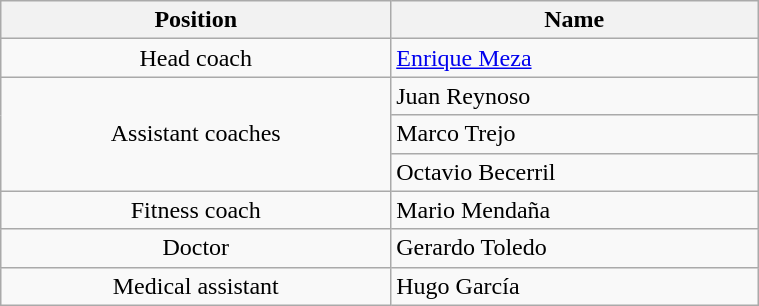<table class="wikitable" style="text-align:center; font-size:100%; width:40%;">
<tr>
<th>Position</th>
<th>Name</th>
</tr>
<tr>
<td>Head coach</td>
<td align=left> <a href='#'>Enrique Meza</a></td>
</tr>
<tr>
<td rowspan=3>Assistant coaches</td>
<td align=left> Juan Reynoso</td>
</tr>
<tr>
<td align=left> Marco Trejo</td>
</tr>
<tr>
<td align=left> Octavio Becerril</td>
</tr>
<tr>
<td>Fitness coach</td>
<td align=left> Mario Mendaña</td>
</tr>
<tr>
<td>Doctor</td>
<td align=left> Gerardo Toledo</td>
</tr>
<tr>
<td>Medical assistant</td>
<td align=left> Hugo García</td>
</tr>
</table>
